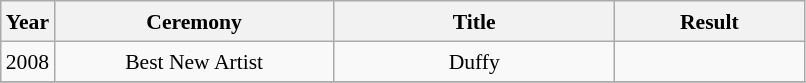<table class="wikitable" style="text-align:center; font-size:90%; line-height:20px;">
<tr>
<th>Year</th>
<th width="180px">Ceremony</th>
<th width="180px">Title</th>
<th width="120px">Result</th>
</tr>
<tr>
<td rowspan="1">2008</td>
<td>Best New Artist</td>
<td>Duffy</td>
<td></td>
</tr>
<tr>
</tr>
</table>
